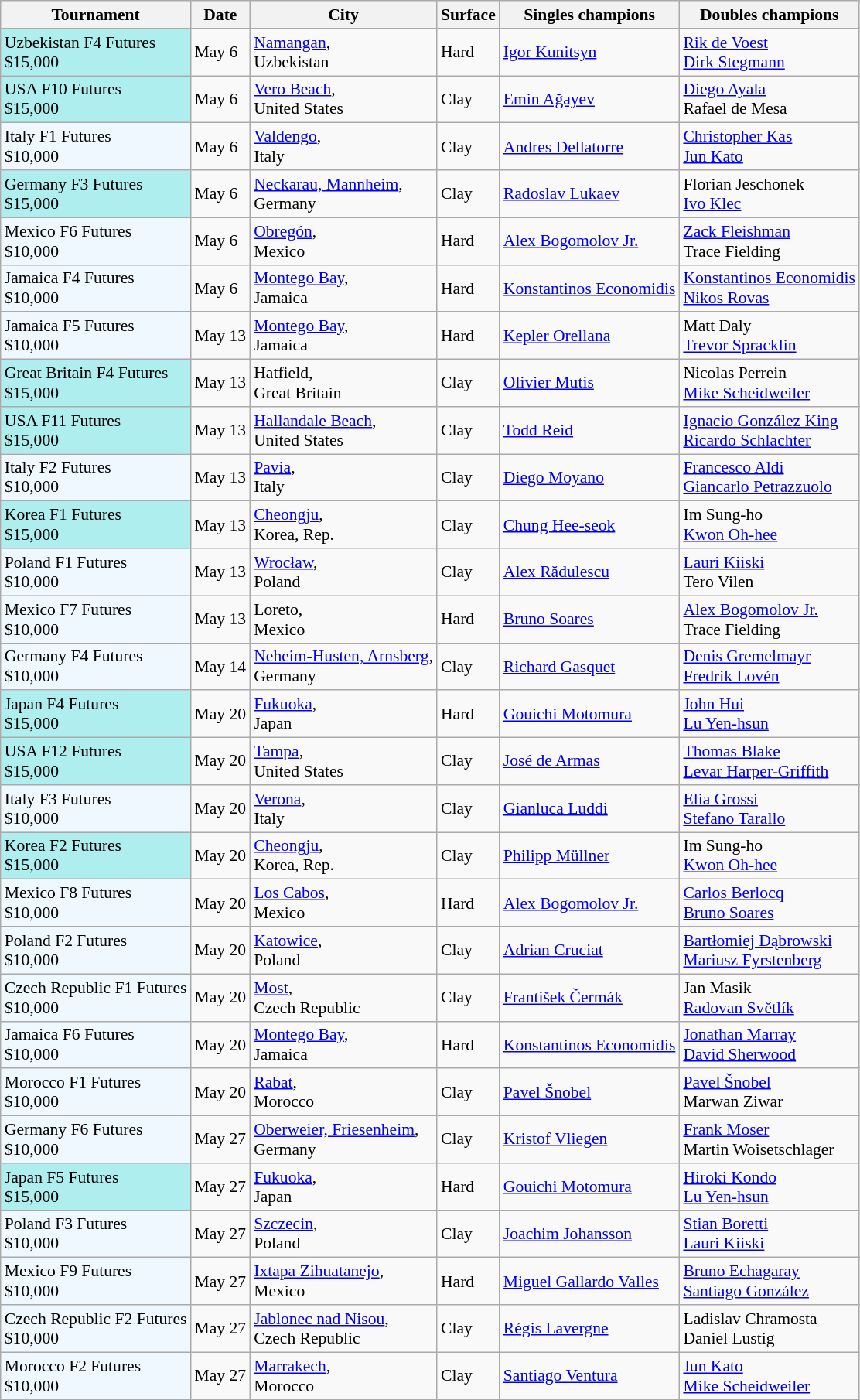<table class="sortable wikitable" style="font-size:90%">
<tr>
<th>Tournament</th>
<th>Date</th>
<th>City</th>
<th>Surface</th>
<th>Singles champions</th>
<th>Doubles champions</th>
</tr>
<tr>
<td style="background:#afeeee;">Uzbekistan F4 Futures<br>$15,000</td>
<td>May 6</td>
<td><a href='#'>Namangan</a>,<br>Uzbekistan</td>
<td>Hard</td>
<td> <a href='#'>Igor Kunitsyn</a></td>
<td> <a href='#'>Rik de Voest</a><br> <a href='#'>Dirk Stegmann</a></td>
</tr>
<tr>
<td style="background:#afeeee;">USA F10 Futures<br>$15,000</td>
<td>May 6</td>
<td><a href='#'>Vero Beach</a>,<br>United States</td>
<td>Clay</td>
<td> <a href='#'>Emin Ağayev</a></td>
<td> <a href='#'>Diego Ayala</a><br> Rafael de Mesa</td>
</tr>
<tr>
<td style="background:#f0f8ff;">Italy F1 Futures<br>$10,000</td>
<td>May 6</td>
<td><a href='#'>Valdengo</a>,<br>Italy</td>
<td>Clay</td>
<td> <a href='#'>Andres Dellatorre</a></td>
<td> <a href='#'>Christopher Kas</a><br> <a href='#'>Jun Kato</a></td>
</tr>
<tr>
<td style="background:#afeeee;">Germany F3 Futures<br>$15,000</td>
<td>May 6</td>
<td><a href='#'>Neckarau, Mannheim</a>,<br>Germany</td>
<td>Clay</td>
<td> <a href='#'>Radoslav Lukaev</a></td>
<td> Florian Jeschonek<br> <a href='#'>Ivo Klec</a></td>
</tr>
<tr>
<td style="background:#f0f8ff;">Mexico F6 Futures<br>$10,000</td>
<td>May 6</td>
<td><a href='#'>Obregón</a>,<br>Mexico</td>
<td>Hard</td>
<td> <a href='#'>Alex Bogomolov Jr.</a></td>
<td> <a href='#'>Zack Fleishman</a><br> Trace Fielding</td>
</tr>
<tr>
<td style="background:#f0f8ff;">Jamaica F4 Futures<br>$10,000</td>
<td>May 6</td>
<td><a href='#'>Montego Bay</a>,<br>Jamaica</td>
<td>Hard</td>
<td> <a href='#'>Konstantinos Economidis</a></td>
<td> <a href='#'>Konstantinos Economidis</a><br> <a href='#'>Nikos Rovas</a></td>
</tr>
<tr>
<td style="background:#f0f8ff;">Jamaica F5 Futures<br>$10,000</td>
<td>May 13</td>
<td><a href='#'>Montego Bay</a>,<br>Jamaica</td>
<td>Hard</td>
<td> <a href='#'>Kepler Orellana</a></td>
<td> Matt Daly<br> <a href='#'>Trevor Spracklin</a></td>
</tr>
<tr>
<td style="background:#afeeee;">Great Britain F4 Futures<br>$15,000</td>
<td>May 13</td>
<td>Hatfield,<br>Great Britain</td>
<td>Clay</td>
<td> <a href='#'>Olivier Mutis</a></td>
<td> Nicolas Perrein<br> <a href='#'>Mike Scheidweiler</a></td>
</tr>
<tr>
<td style="background:#afeeee;">USA F11 Futures<br>$15,000</td>
<td>May 13</td>
<td><a href='#'>Hallandale Beach</a>,<br>United States</td>
<td>Clay</td>
<td> <a href='#'>Todd Reid</a></td>
<td> <a href='#'>Ignacio González King</a><br> <a href='#'>Ricardo Schlachter</a></td>
</tr>
<tr>
<td style="background:#f0f8ff;">Italy F2 Futures<br>$10,000</td>
<td>May 13</td>
<td><a href='#'>Pavia</a>,<br>Italy</td>
<td>Clay</td>
<td> <a href='#'>Diego Moyano</a></td>
<td> <a href='#'>Francesco Aldi</a><br> <a href='#'>Giancarlo Petrazzuolo</a></td>
</tr>
<tr>
<td style="background:#afeeee;">Korea F1 Futures<br>$15,000</td>
<td>May 13</td>
<td><a href='#'>Cheongju</a>,<br>Korea, Rep.</td>
<td>Clay</td>
<td> <a href='#'>Chung Hee-seok</a></td>
<td> Im Sung-ho<br> <a href='#'>Kwon Oh-hee</a></td>
</tr>
<tr>
<td style="background:#f0f8ff;">Poland F1 Futures<br>$10,000</td>
<td>May 13</td>
<td><a href='#'>Wrocław</a>,<br>Poland</td>
<td>Clay</td>
<td> <a href='#'>Alex Rădulescu</a></td>
<td> <a href='#'>Lauri Kiiski</a><br> Tero Vilen</td>
</tr>
<tr>
<td style="background:#f0f8ff;">Mexico F7 Futures<br>$10,000</td>
<td>May 13</td>
<td>Loreto,<br>Mexico</td>
<td>Hard</td>
<td> <a href='#'>Bruno Soares</a></td>
<td> <a href='#'>Alex Bogomolov Jr.</a><br> Trace Fielding</td>
</tr>
<tr>
<td style="background:#f0f8ff;">Germany F4 Futures<br>$10,000</td>
<td>May 14</td>
<td><a href='#'>Neheim-Husten, Arnsberg</a>,<br>Germany</td>
<td>Clay</td>
<td> <a href='#'>Richard Gasquet</a></td>
<td> <a href='#'>Denis Gremelmayr</a><br> <a href='#'>Fredrik Lovén</a></td>
</tr>
<tr>
<td style="background:#afeeee;">Japan F4 Futures<br>$15,000</td>
<td>May 20</td>
<td><a href='#'>Fukuoka</a>,<br>Japan</td>
<td>Hard</td>
<td> <a href='#'>Gouichi Motomura</a></td>
<td> <a href='#'>John Hui</a><br> <a href='#'>Lu Yen-hsun</a></td>
</tr>
<tr>
<td style="background:#afeeee;">USA F12 Futures<br>$15,000</td>
<td>May 20</td>
<td><a href='#'>Tampa</a>,<br>United States</td>
<td>Clay</td>
<td> <a href='#'>José de Armas</a></td>
<td> <a href='#'>Thomas Blake</a><br> <a href='#'>Levar Harper-Griffith</a></td>
</tr>
<tr>
<td style="background:#f0f8ff;">Italy F3 Futures<br>$10,000</td>
<td>May 20</td>
<td><a href='#'>Verona</a>,<br>Italy</td>
<td>Clay</td>
<td> <a href='#'>Gianluca Luddi</a></td>
<td> <a href='#'>Elia Grossi</a><br> <a href='#'>Stefano Tarallo</a></td>
</tr>
<tr>
<td style="background:#afeeee;">Korea F2 Futures<br>$15,000</td>
<td>May 20</td>
<td><a href='#'>Cheongju</a>,<br>Korea, Rep.</td>
<td>Clay</td>
<td> <a href='#'>Philipp Müllner</a></td>
<td> Im Sung-ho<br> <a href='#'>Kwon Oh-hee</a></td>
</tr>
<tr>
<td style="background:#f0f8ff;">Mexico F8 Futures<br>$10,000</td>
<td>May 20</td>
<td><a href='#'>Los Cabos</a>,<br>Mexico</td>
<td>Hard</td>
<td> <a href='#'>Alex Bogomolov Jr.</a></td>
<td> <a href='#'>Carlos Berlocq</a><br> <a href='#'>Bruno Soares</a></td>
</tr>
<tr>
<td style="background:#f0f8ff;">Poland F2 Futures<br>$10,000</td>
<td>May 20</td>
<td><a href='#'>Katowice</a>,<br>Poland</td>
<td>Clay</td>
<td> <a href='#'>Adrian Cruciat</a></td>
<td> <a href='#'>Bartłomiej Dąbrowski</a><br> <a href='#'>Mariusz Fyrstenberg</a></td>
</tr>
<tr>
<td style="background:#f0f8ff;">Czech Republic F1 Futures<br>$10,000</td>
<td>May 20</td>
<td><a href='#'>Most</a>,<br>Czech Republic</td>
<td>Clay</td>
<td> <a href='#'>František Čermák</a></td>
<td> Jan Masik<br> <a href='#'>Radovan Světlík</a></td>
</tr>
<tr>
<td style="background:#f0f8ff;">Jamaica F6 Futures<br>$10,000</td>
<td>May 20</td>
<td><a href='#'>Montego Bay</a>,<br>Jamaica</td>
<td>Hard</td>
<td> <a href='#'>Konstantinos Economidis</a></td>
<td> <a href='#'>Jonathan Marray</a><br> <a href='#'>David Sherwood</a></td>
</tr>
<tr>
<td style="background:#f0f8ff;">Morocco F1 Futures<br>$10,000</td>
<td>May 20</td>
<td><a href='#'>Rabat</a>,<br>Morocco</td>
<td>Clay</td>
<td> <a href='#'>Pavel Šnobel</a></td>
<td> <a href='#'>Pavel Šnobel</a><br> Marwan Ziwar</td>
</tr>
<tr>
<td style="background:#f0f8ff;">Germany F6 Futures<br>$10,000</td>
<td>May 27</td>
<td><a href='#'>Oberweier, Friesenheim</a>,<br>Germany</td>
<td>Clay</td>
<td> <a href='#'>Kristof Vliegen</a></td>
<td> <a href='#'>Frank Moser</a><br> Martin Woisetschlager</td>
</tr>
<tr>
<td style="background:#afeeee;">Japan F5 Futures<br>$15,000</td>
<td>May 27</td>
<td><a href='#'>Fukuoka</a>,<br>Japan</td>
<td>Hard</td>
<td> <a href='#'>Gouichi Motomura</a></td>
<td> <a href='#'>Hiroki Kondo</a><br> <a href='#'>Lu Yen-hsun</a></td>
</tr>
<tr>
<td style="background:#f0f8ff;">Poland F3 Futures<br>$10,000</td>
<td>May 27</td>
<td><a href='#'>Szczecin</a>,<br>Poland</td>
<td>Clay</td>
<td> <a href='#'>Joachim Johansson</a></td>
<td> <a href='#'>Stian Boretti</a><br> <a href='#'>Lauri Kiiski</a></td>
</tr>
<tr>
<td style="background:#f0f8ff;">Mexico F9 Futures<br>$10,000</td>
<td>May 27</td>
<td><a href='#'>Ixtapa Zihuatanejo</a>,<br>Mexico</td>
<td>Hard</td>
<td> <a href='#'>Miguel Gallardo Valles</a></td>
<td> <a href='#'>Bruno Echagaray</a><br> <a href='#'>Santiago González</a></td>
</tr>
<tr>
<td style="background:#f0f8ff;">Czech Republic F2 Futures<br>$10,000</td>
<td>May 27</td>
<td><a href='#'>Jablonec nad Nisou</a>,<br>Czech Republic</td>
<td>Clay</td>
<td> <a href='#'>Régis Lavergne</a></td>
<td> Ladislav Chramosta<br> Daniel Lustig</td>
</tr>
<tr>
<td style="background:#f0f8ff;">Morocco F2 Futures<br>$10,000</td>
<td>May 27</td>
<td><a href='#'>Marrakech</a>,<br>Morocco</td>
<td>Clay</td>
<td> <a href='#'>Santiago Ventura</a></td>
<td> <a href='#'>Jun Kato</a><br> <a href='#'>Mike Scheidweiler</a></td>
</tr>
</table>
